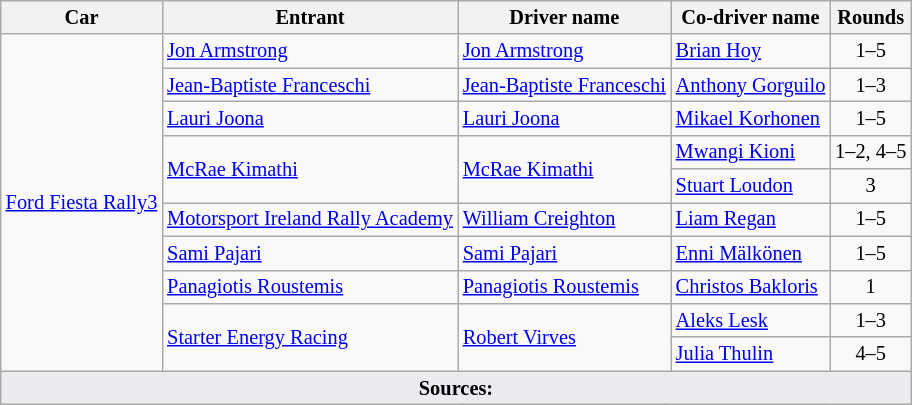<table class="wikitable" style="font-size: 85%;">
<tr>
<th>Car</th>
<th>Entrant</th>
<th>Driver name</th>
<th>Co-driver name</th>
<th>Rounds</th>
</tr>
<tr>
<td rowspan="10"><a href='#'>Ford Fiesta Rally3</a></td>
<td> <a href='#'>Jon Armstrong</a></td>
<td> <a href='#'>Jon Armstrong</a></td>
<td> <a href='#'>Brian Hoy</a></td>
<td align="center">1–5</td>
</tr>
<tr>
<td> <a href='#'>Jean-Baptiste Franceschi</a></td>
<td> <a href='#'>Jean-Baptiste Franceschi</a></td>
<td> <a href='#'>Anthony Gorguilo</a></td>
<td align="center">1–3</td>
</tr>
<tr>
<td> <a href='#'>Lauri Joona</a></td>
<td> <a href='#'>Lauri Joona</a></td>
<td> <a href='#'>Mikael Korhonen</a></td>
<td align="center">1–5</td>
</tr>
<tr>
<td rowspan="2"> <a href='#'>McRae Kimathi</a></td>
<td rowspan="2"> <a href='#'>McRae Kimathi</a></td>
<td> <a href='#'>Mwangi Kioni</a></td>
<td align="center">1–2, 4–5</td>
</tr>
<tr>
<td> <a href='#'>Stuart Loudon</a></td>
<td align="center">3</td>
</tr>
<tr>
<td> <a href='#'>Motorsport Ireland Rally Academy</a></td>
<td> <a href='#'>William Creighton</a></td>
<td> <a href='#'>Liam Regan</a></td>
<td align="center">1–5</td>
</tr>
<tr>
<td> <a href='#'>Sami Pajari</a></td>
<td> <a href='#'>Sami Pajari</a></td>
<td> <a href='#'>Enni Mälkönen</a></td>
<td align="center">1–5</td>
</tr>
<tr>
<td> <a href='#'>Panagiotis Roustemis</a></td>
<td> <a href='#'>Panagiotis Roustemis</a></td>
<td> <a href='#'>Christos Bakloris</a></td>
<td align="center">1</td>
</tr>
<tr>
<td rowspan="2"> <a href='#'>Starter Energy Racing</a></td>
<td rowspan="2"> <a href='#'>Robert Virves</a></td>
<td> <a href='#'>Aleks Lesk</a></td>
<td align="center">1–3</td>
</tr>
<tr>
<td> <a href='#'>Julia Thulin</a></td>
<td align="center">4–5</td>
</tr>
<tr>
<td colspan="5" style="background-color:#EAECF0;text-align:center"><strong>Sources:</strong></td>
</tr>
</table>
